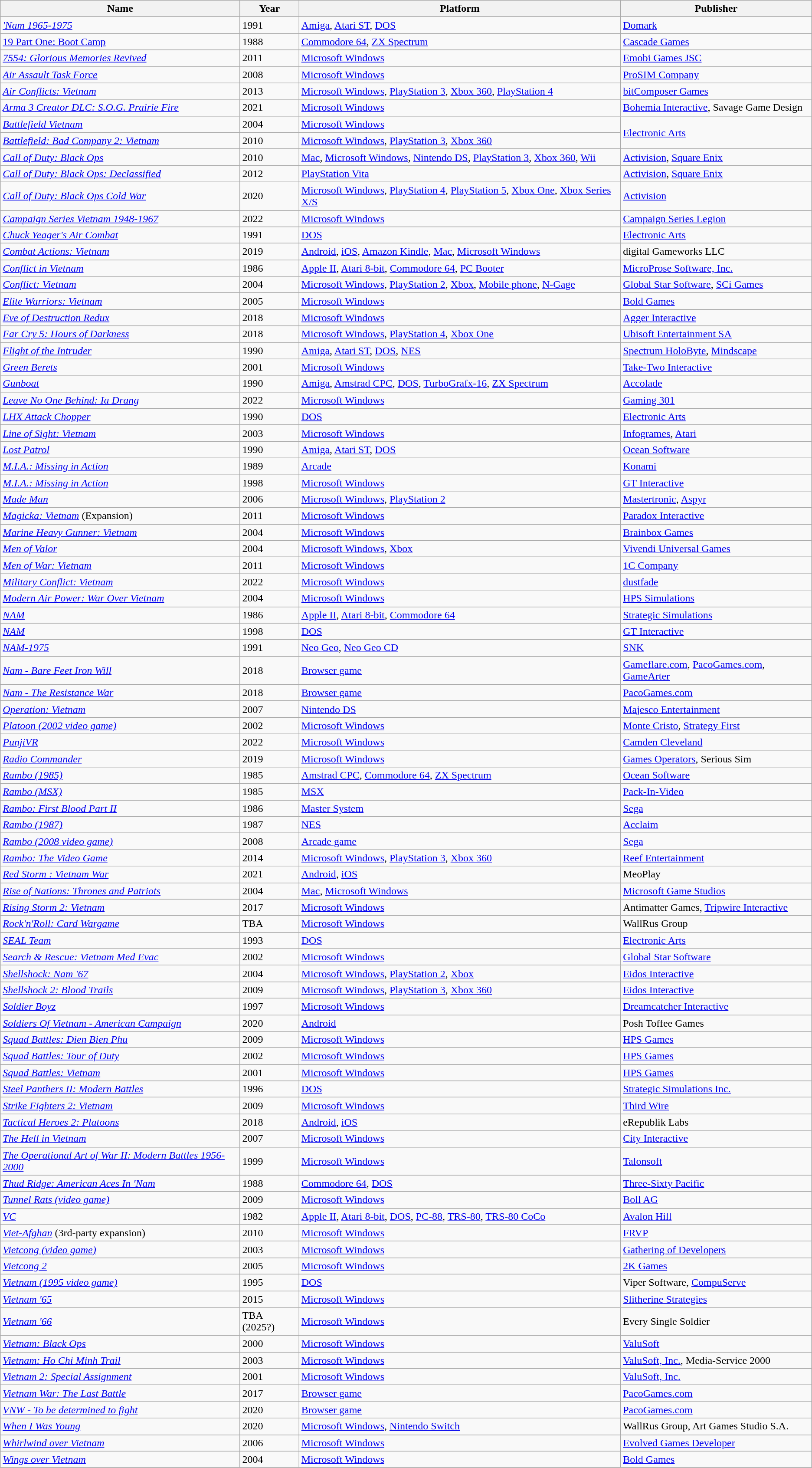<table class="wikitable sortable">
<tr>
<th>Name</th>
<th>Year</th>
<th>Platform</th>
<th>Publisher</th>
</tr>
<tr>
<td><em><a href='#'>'Nam 1965-1975</a></em></td>
<td>1991</td>
<td><a href='#'>Amiga</a>, <a href='#'>Atari ST</a>, <a href='#'>DOS</a></td>
<td><a href='#'>Domark</a></td>
</tr>
<tr>
<td><a href='#'>19 Part One: Boot Camp</a></td>
<td>1988</td>
<td><a href='#'>Commodore 64</a>, <a href='#'>ZX Spectrum</a></td>
<td><a href='#'>Cascade Games</a></td>
</tr>
<tr>
<td><em><a href='#'>7554: Glorious Memories Revived</a></em></td>
<td>2011</td>
<td><a href='#'>Microsoft Windows</a></td>
<td><a href='#'>Emobi Games JSC</a></td>
</tr>
<tr>
<td><em><a href='#'>Air Assault Task Force</a></em></td>
<td>2008</td>
<td><a href='#'>Microsoft Windows</a></td>
<td><a href='#'>ProSIM Company</a></td>
</tr>
<tr>
<td><em><a href='#'>Air Conflicts: Vietnam</a> </em></td>
<td>2013</td>
<td><a href='#'>Microsoft Windows</a>, <a href='#'>PlayStation 3</a>, <a href='#'>Xbox 360</a>, <a href='#'>PlayStation 4</a></td>
<td><a href='#'>bitComposer Games</a></td>
</tr>
<tr>
<td><em><a href='#'>Arma 3 Creator DLC: S.O.G. Prairie Fire</a></em></td>
<td>2021</td>
<td><a href='#'>Microsoft Windows</a></td>
<td><a href='#'>Bohemia Interactive</a>, Savage Game Design</td>
</tr>
<tr>
<td><em><a href='#'>Battlefield Vietnam</a></em></td>
<td>2004</td>
<td><a href='#'>Microsoft Windows</a></td>
<td rowspan="2"><a href='#'>Electronic Arts</a></td>
</tr>
<tr>
<td><em><a href='#'>Battlefield: Bad Company 2: Vietnam</a></em></td>
<td>2010</td>
<td><a href='#'>Microsoft Windows</a>, <a href='#'>PlayStation 3</a>, <a href='#'>Xbox 360</a></td>
</tr>
<tr>
<td><em><a href='#'>Call of Duty: Black Ops</a></em></td>
<td>2010</td>
<td><a href='#'>Mac</a>, <a href='#'>Microsoft Windows</a>, <a href='#'>Nintendo DS</a>, <a href='#'>PlayStation 3</a>, <a href='#'>Xbox 360</a>, <a href='#'>Wii</a></td>
<td><a href='#'>Activision</a>, <a href='#'>Square Enix</a></td>
</tr>
<tr>
<td><em><a href='#'>Call of Duty: Black Ops: Declassified</a></em></td>
<td>2012</td>
<td><a href='#'>PlayStation Vita</a></td>
<td><a href='#'>Activision</a>, <a href='#'>Square Enix</a></td>
</tr>
<tr>
<td><em><a href='#'>Call of Duty: Black Ops Cold War</a></em></td>
<td>2020</td>
<td><a href='#'>Microsoft Windows</a>, <a href='#'>PlayStation 4</a>, <a href='#'>PlayStation 5</a>, <a href='#'>Xbox One</a>, <a href='#'>Xbox Series X/S</a></td>
<td><a href='#'>Activision</a></td>
</tr>
<tr>
<td><em><a href='#'>Campaign Series Vietnam 1948-1967</a></em></td>
<td>2022</td>
<td><a href='#'>Microsoft Windows</a></td>
<td><a href='#'>Campaign Series Legion</a></td>
</tr>
<tr>
<td><em><a href='#'>Chuck Yeager's Air Combat</a></em></td>
<td>1991</td>
<td><a href='#'>DOS</a></td>
<td><a href='#'>Electronic Arts</a></td>
</tr>
<tr>
<td><em><a href='#'>Combat Actions: Vietnam </a></em></td>
<td>2019</td>
<td><a href='#'>Android</a>, <a href='#'>iOS</a>, <a href='#'>Amazon Kindle</a>, <a href='#'>Mac</a>, <a href='#'>Microsoft Windows</a></td>
<td>digital Gameworks LLC</td>
</tr>
<tr>
<td><em><a href='#'>Conflict in Vietnam</a></em></td>
<td>1986</td>
<td><a href='#'>Apple II</a>, <a href='#'>Atari 8-bit</a>, <a href='#'>Commodore 64</a>, <a href='#'>PC Booter</a></td>
<td><a href='#'>MicroProse Software, Inc.</a></td>
</tr>
<tr>
<td><em><a href='#'>Conflict: Vietnam</a></em></td>
<td>2004</td>
<td><a href='#'>Microsoft Windows</a>, <a href='#'>PlayStation 2</a>, <a href='#'>Xbox</a>, <a href='#'>Mobile phone</a>, <a href='#'>N-Gage</a></td>
<td><a href='#'>Global Star Software</a>, <a href='#'>SCi Games</a></td>
</tr>
<tr>
<td><em><a href='#'>Elite Warriors: Vietnam</a></em></td>
<td>2005</td>
<td><a href='#'>Microsoft Windows</a></td>
<td><a href='#'>Bold Games</a></td>
</tr>
<tr>
<td><em><a href='#'>Eve of Destruction Redux</a></em></td>
<td>2018</td>
<td><a href='#'>Microsoft Windows</a></td>
<td><a href='#'>Agger Interactive</a></td>
</tr>
<tr>
<td><em><a href='#'>Far Cry 5: Hours of Darkness</a></em></td>
<td>2018</td>
<td><a href='#'>Microsoft Windows</a>, <a href='#'>PlayStation 4</a>, <a href='#'>Xbox One</a></td>
<td><a href='#'>Ubisoft Entertainment SA</a></td>
</tr>
<tr>
<td><em><a href='#'>Flight of the Intruder</a></em></td>
<td>1990</td>
<td><a href='#'>Amiga</a>, <a href='#'>Atari ST</a>, <a href='#'>DOS</a>, <a href='#'>NES</a></td>
<td><a href='#'>Spectrum HoloByte</a>, <a href='#'>Mindscape</a></td>
</tr>
<tr>
<td><em><a href='#'>Green Berets</a></em></td>
<td>2001</td>
<td><a href='#'>Microsoft Windows</a></td>
<td><a href='#'>Take-Two Interactive</a></td>
</tr>
<tr>
<td><em><a href='#'>Gunboat</a></em></td>
<td>1990</td>
<td><a href='#'>Amiga</a>, <a href='#'>Amstrad CPC</a>, <a href='#'>DOS</a>, <a href='#'>TurboGrafx-16</a>, <a href='#'>ZX Spectrum</a></td>
<td><a href='#'>Accolade</a></td>
</tr>
<tr>
<td><em><a href='#'>Leave No One Behind: Ia Drang</a></em></td>
<td>2022</td>
<td><a href='#'>Microsoft Windows</a></td>
<td><a href='#'>Gaming 301</a></td>
</tr>
<tr>
<td><em><a href='#'>LHX Attack Chopper</a></em></td>
<td>1990</td>
<td><a href='#'>DOS</a></td>
<td><a href='#'>Electronic Arts</a></td>
</tr>
<tr>
<td><em><a href='#'>Line of Sight: Vietnam</a></em></td>
<td>2003</td>
<td><a href='#'>Microsoft Windows</a></td>
<td><a href='#'>Infogrames</a>, <a href='#'>Atari</a></td>
</tr>
<tr>
<td><em><a href='#'>Lost Patrol</a></em></td>
<td>1990</td>
<td><a href='#'>Amiga</a>, <a href='#'>Atari ST</a>, <a href='#'>DOS</a></td>
<td><a href='#'>Ocean Software</a></td>
</tr>
<tr>
<td><em><a href='#'>M.I.A.: Missing in Action</a></em></td>
<td>1989</td>
<td><a href='#'>Arcade</a></td>
<td><a href='#'>Konami</a></td>
</tr>
<tr>
<td><em><a href='#'>M.I.A.: Missing in Action</a></em></td>
<td>1998</td>
<td><a href='#'>Microsoft Windows</a></td>
<td><a href='#'>GT Interactive</a></td>
</tr>
<tr>
<td><em><a href='#'>Made Man</a></em></td>
<td>2006</td>
<td><a href='#'>Microsoft Windows</a>, <a href='#'>PlayStation 2</a></td>
<td><a href='#'>Mastertronic</a>, <a href='#'>Aspyr</a></td>
</tr>
<tr>
<td><em><a href='#'>Magicka: Vietnam</a></em> (Expansion)</td>
<td>2011</td>
<td><a href='#'>Microsoft Windows</a></td>
<td><a href='#'>Paradox Interactive</a></td>
</tr>
<tr>
<td><em><a href='#'>Marine Heavy Gunner: Vietnam</a></em></td>
<td>2004</td>
<td><a href='#'>Microsoft Windows</a></td>
<td><a href='#'>Brainbox Games</a></td>
</tr>
<tr>
<td><em><a href='#'>Men of Valor</a> </em></td>
<td>2004</td>
<td><a href='#'>Microsoft Windows</a>, <a href='#'>Xbox</a></td>
<td><a href='#'>Vivendi Universal Games</a></td>
</tr>
<tr>
<td><em><a href='#'>Men of War: Vietnam</a></em></td>
<td>2011</td>
<td><a href='#'>Microsoft Windows</a></td>
<td><a href='#'>1C Company</a></td>
</tr>
<tr>
<td><em><a href='#'>Military Conflict: Vietnam</a></em></td>
<td>2022</td>
<td><a href='#'>Microsoft Windows</a></td>
<td><a href='#'>dustfade</a></td>
</tr>
<tr>
<td><em><a href='#'>Modern Air Power: War Over Vietnam</a></em></td>
<td>2004</td>
<td><a href='#'>Microsoft Windows</a></td>
<td><a href='#'>HPS Simulations</a></td>
</tr>
<tr>
<td><em><a href='#'>NAM</a></em></td>
<td>1986</td>
<td><a href='#'>Apple II</a>, <a href='#'>Atari 8-bit</a>, <a href='#'>Commodore 64</a></td>
<td><a href='#'>Strategic Simulations</a></td>
</tr>
<tr>
<td><em><a href='#'>NAM</a></em></td>
<td>1998</td>
<td><a href='#'>DOS</a></td>
<td><a href='#'>GT Interactive</a></td>
</tr>
<tr>
<td><em><a href='#'>NAM-1975</a></em></td>
<td>1991</td>
<td><a href='#'>Neo Geo</a>, <a href='#'>Neo Geo CD</a></td>
<td><a href='#'>SNK</a></td>
</tr>
<tr>
<td><em><a href='#'>Nam - Bare Feet Iron Will</a></em></td>
<td>2018</td>
<td><a href='#'>Browser game</a></td>
<td><a href='#'>Gameflare.com</a>, <a href='#'>PacoGames.com</a>, <a href='#'>GameArter</a></td>
</tr>
<tr>
<td><em><a href='#'>Nam - The Resistance War</a></em></td>
<td>2018</td>
<td><a href='#'>Browser game</a></td>
<td><a href='#'>PacoGames.com</a></td>
</tr>
<tr>
<td><em><a href='#'>Operation: Vietnam</a></em></td>
<td>2007</td>
<td><a href='#'>Nintendo DS</a></td>
<td><a href='#'>Majesco Entertainment</a></td>
</tr>
<tr>
<td><em><a href='#'>Platoon (2002 video game)</a></em></td>
<td>2002</td>
<td><a href='#'>Microsoft Windows</a></td>
<td><a href='#'>Monte Cristo</a>, <a href='#'>Strategy First</a></td>
</tr>
<tr>
<td><em><a href='#'>PunjiVR</a></em></td>
<td>2022</td>
<td><a href='#'>Microsoft Windows</a></td>
<td><a href='#'>Camden Cleveland</a></td>
</tr>
<tr>
<td><em><a href='#'>Radio Commander</a></em></td>
<td>2019</td>
<td><a href='#'>Microsoft Windows</a></td>
<td><a href='#'>Games Operators</a>, Serious Sim</td>
</tr>
<tr>
<td><em><a href='#'>Rambo (1985)</a></em></td>
<td>1985</td>
<td><a href='#'>Amstrad CPC</a>, <a href='#'>Commodore 64</a>, <a href='#'>ZX Spectrum</a></td>
<td><a href='#'>Ocean Software</a></td>
</tr>
<tr>
<td><em><a href='#'>Rambo (MSX)</a></em></td>
<td>1985</td>
<td><a href='#'>MSX</a></td>
<td><a href='#'>Pack-In-Video</a></td>
</tr>
<tr>
<td><em><a href='#'>Rambo: First Blood Part II</a></em></td>
<td>1986</td>
<td><a href='#'>Master System</a></td>
<td><a href='#'>Sega</a></td>
</tr>
<tr>
<td><em><a href='#'>Rambo (1987)</a></em></td>
<td>1987</td>
<td><a href='#'>NES</a></td>
<td><a href='#'>Acclaim</a></td>
</tr>
<tr>
<td><em><a href='#'>Rambo (2008 video game)</a></em></td>
<td>2008</td>
<td><a href='#'>Arcade game</a></td>
<td><a href='#'>Sega</a></td>
</tr>
<tr>
<td><em><a href='#'>Rambo: The Video Game</a></em></td>
<td>2014</td>
<td><a href='#'>Microsoft Windows</a>, <a href='#'>PlayStation 3</a>, <a href='#'>Xbox 360</a></td>
<td><a href='#'>Reef Entertainment</a></td>
</tr>
<tr>
<td><em><a href='#'>Red Storm : Vietnam War</a></em></td>
<td>2021</td>
<td><a href='#'>Android</a>, <a href='#'>iOS</a></td>
<td>MeoPlay</td>
</tr>
<tr>
<td><em><a href='#'>Rise of Nations: Thrones and Patriots</a></em></td>
<td>2004</td>
<td><a href='#'>Mac</a>, <a href='#'>Microsoft Windows</a></td>
<td><a href='#'>Microsoft Game Studios</a></td>
</tr>
<tr>
<td><em><a href='#'>Rising Storm 2: Vietnam</a> </em></td>
<td>2017</td>
<td><a href='#'>Microsoft Windows</a></td>
<td>Antimatter Games, <a href='#'>Tripwire Interactive</a></td>
</tr>
<tr>
<td><em><a href='#'>Rock'n'Roll: Card Wargame</a></em></td>
<td>TBA</td>
<td><a href='#'>Microsoft Windows</a></td>
<td>WallRus Group</td>
</tr>
<tr>
<td><em><a href='#'>SEAL Team</a></em></td>
<td>1993</td>
<td><a href='#'>DOS</a></td>
<td><a href='#'>Electronic Arts</a></td>
</tr>
<tr>
<td><em><a href='#'>Search & Rescue: Vietnam Med Evac</a></em></td>
<td>2002</td>
<td><a href='#'>Microsoft Windows</a></td>
<td><a href='#'>Global Star Software</a></td>
</tr>
<tr>
<td><em><a href='#'>Shellshock: Nam '67</a></em></td>
<td>2004</td>
<td><a href='#'>Microsoft Windows</a>, <a href='#'>PlayStation 2</a>, <a href='#'>Xbox</a></td>
<td><a href='#'>Eidos Interactive</a></td>
</tr>
<tr>
<td><em><a href='#'>Shellshock 2: Blood Trails</a></em></td>
<td>2009</td>
<td><a href='#'>Microsoft Windows</a>, <a href='#'>PlayStation 3</a>, <a href='#'>Xbox 360</a></td>
<td><a href='#'>Eidos Interactive</a></td>
</tr>
<tr>
<td><em><a href='#'>Soldier Boyz</a></em></td>
<td>1997</td>
<td><a href='#'>Microsoft Windows</a></td>
<td><a href='#'>Dreamcatcher Interactive</a></td>
</tr>
<tr>
<td><em><a href='#'>Soldiers Of Vietnam - American Campaign</a></em></td>
<td>2020</td>
<td><a href='#'>Android</a></td>
<td>Posh Toffee Games</td>
</tr>
<tr>
<td><em><a href='#'>Squad Battles: Dien Bien Phu</a></em></td>
<td>2009</td>
<td><a href='#'>Microsoft Windows</a></td>
<td><a href='#'>HPS Games</a></td>
</tr>
<tr>
<td><em><a href='#'>Squad Battles: Tour of Duty</a></em></td>
<td>2002</td>
<td><a href='#'>Microsoft Windows</a></td>
<td><a href='#'>HPS Games</a></td>
</tr>
<tr>
<td><em><a href='#'>Squad Battles: Vietnam</a></em></td>
<td>2001</td>
<td><a href='#'>Microsoft Windows</a></td>
<td><a href='#'>HPS Games</a></td>
</tr>
<tr>
<td><em><a href='#'>Steel Panthers II: Modern Battles</a></em></td>
<td>1996</td>
<td><a href='#'>DOS</a></td>
<td><a href='#'>Strategic Simulations Inc.</a></td>
</tr>
<tr>
<td><em><a href='#'>Strike Fighters 2: Vietnam</a></em></td>
<td>2009</td>
<td><a href='#'>Microsoft Windows</a></td>
<td><a href='#'>Third Wire</a></td>
</tr>
<tr>
<td><em><a href='#'>Tactical Heroes 2: Platoons</a></em></td>
<td>2018</td>
<td><a href='#'>Android</a>, <a href='#'>iOS</a></td>
<td>eRepublik Labs</td>
</tr>
<tr>
<td><em><a href='#'>The Hell in Vietnam</a></em></td>
<td>2007</td>
<td><a href='#'>Microsoft Windows</a></td>
<td><a href='#'>City Interactive</a></td>
</tr>
<tr>
<td><em><a href='#'>The Operational Art of War II: Modern Battles 1956-2000</a></em></td>
<td>1999</td>
<td><a href='#'>Microsoft Windows</a></td>
<td><a href='#'>Talonsoft</a></td>
</tr>
<tr>
<td><em><a href='#'>Thud Ridge: American Aces In 'Nam</a></em></td>
<td>1988</td>
<td><a href='#'>Commodore 64</a>, <a href='#'>DOS</a></td>
<td><a href='#'>Three-Sixty Pacific</a></td>
</tr>
<tr>
<td><em><a href='#'>Tunnel Rats (video game)</a></em></td>
<td>2009</td>
<td><a href='#'>Microsoft Windows</a></td>
<td><a href='#'>Boll AG</a></td>
</tr>
<tr>
<td><em><a href='#'>VC</a></em></td>
<td>1982</td>
<td><a href='#'>Apple II</a>, <a href='#'>Atari 8-bit</a>, <a href='#'>DOS</a>, <a href='#'>PC-88</a>, <a href='#'>TRS-80</a>, <a href='#'>TRS-80 CoCo</a></td>
<td><a href='#'>Avalon Hill</a></td>
</tr>
<tr>
<td><em><a href='#'>Viet-Afghan</a></em> (3rd-party expansion)</td>
<td>2010</td>
<td><a href='#'>Microsoft Windows</a></td>
<td><a href='#'>FRVP</a></td>
</tr>
<tr>
<td><em><a href='#'>Vietcong (video game)</a></em></td>
<td>2003</td>
<td><a href='#'>Microsoft Windows</a></td>
<td><a href='#'>Gathering of Developers</a></td>
</tr>
<tr>
<td><em><a href='#'>Vietcong 2</a></em></td>
<td>2005</td>
<td><a href='#'>Microsoft Windows</a></td>
<td><a href='#'>2K Games</a></td>
</tr>
<tr>
<td><em><a href='#'>Vietnam (1995 video game)</a></em></td>
<td>1995</td>
<td><a href='#'>DOS</a></td>
<td>Viper Software, <a href='#'>CompuServe</a></td>
</tr>
<tr>
<td><em><a href='#'>Vietnam '65</a></em></td>
<td>2015</td>
<td><a href='#'>Microsoft Windows</a></td>
<td><a href='#'>Slitherine Strategies</a></td>
</tr>
<tr>
<td><em><a href='#'>Vietnam '66</a></em></td>
<td>TBA (2025?)</td>
<td><a href='#'>Microsoft Windows</a></td>
<td>Every Single Soldier</td>
</tr>
<tr>
<td><em><a href='#'>Vietnam: Black Ops</a></em></td>
<td>2000</td>
<td><a href='#'>Microsoft Windows</a></td>
<td><a href='#'>ValuSoft</a></td>
</tr>
<tr>
<td><em><a href='#'>Vietnam: Ho Chi Minh Trail</a></em></td>
<td>2003</td>
<td><a href='#'>Microsoft Windows</a></td>
<td><a href='#'>ValuSoft, Inc.</a>, Media-Service 2000</td>
</tr>
<tr>
<td><em><a href='#'>Vietnam 2: Special Assignment</a></em></td>
<td>2001</td>
<td><a href='#'>Microsoft Windows</a></td>
<td><a href='#'>ValuSoft, Inc.</a></td>
</tr>
<tr>
<td><em><a href='#'>Vietnam War: The Last Battle</a></em></td>
<td>2017</td>
<td><a href='#'>Browser game</a></td>
<td><a href='#'>PacoGames.com</a></td>
</tr>
<tr>
<td><em><a href='#'>VNW - To be determined to fight</a></em></td>
<td>2020</td>
<td><a href='#'>Browser game</a></td>
<td><a href='#'>PacoGames.com</a></td>
</tr>
<tr>
<td><em><a href='#'>When I Was Young</a></em></td>
<td>2020</td>
<td><a href='#'>Microsoft Windows</a>, <a href='#'>Nintendo Switch</a></td>
<td>WallRus Group, Art Games Studio S.A.</td>
</tr>
<tr>
<td><em><a href='#'>Whirlwind over Vietnam</a></em></td>
<td>2006</td>
<td><a href='#'>Microsoft Windows</a></td>
<td><a href='#'>Evolved Games Developer</a></td>
</tr>
<tr>
<td><em><a href='#'>Wings over Vietnam</a></em></td>
<td>2004</td>
<td><a href='#'>Microsoft Windows</a></td>
<td><a href='#'>Bold Games</a></td>
</tr>
</table>
